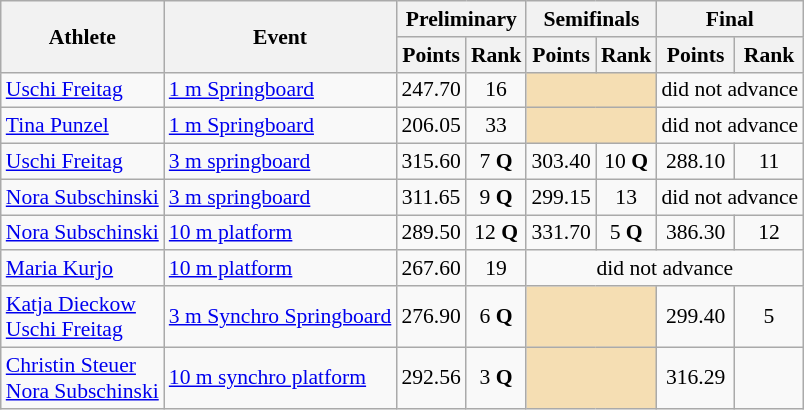<table class=wikitable style="font-size:90%">
<tr>
<th rowspan="2">Athlete</th>
<th rowspan="2">Event</th>
<th colspan="2">Preliminary</th>
<th colspan="2">Semifinals</th>
<th colspan="2">Final</th>
</tr>
<tr>
<th>Points</th>
<th>Rank</th>
<th>Points</th>
<th>Rank</th>
<th>Points</th>
<th>Rank</th>
</tr>
<tr>
<td rowspan="1"><a href='#'>Uschi Freitag</a></td>
<td><a href='#'>1 m Springboard</a></td>
<td align=center>247.70</td>
<td align=center>16</td>
<td colspan= 2 bgcolor="wheat"></td>
<td align=center colspan=2>did not advance</td>
</tr>
<tr>
<td rowspan="1"><a href='#'>Tina Punzel</a></td>
<td><a href='#'>1 m Springboard</a></td>
<td align=center>206.05</td>
<td align=center>33</td>
<td colspan= 2 bgcolor="wheat"></td>
<td align=center colspan=2>did not advance</td>
</tr>
<tr>
<td rowspan="1"><a href='#'>Uschi Freitag</a></td>
<td><a href='#'>3 m springboard</a></td>
<td align=center>315.60</td>
<td align=center>7 <strong>Q</strong></td>
<td align=center>303.40</td>
<td align=center>10 <strong>Q</strong></td>
<td align=center>288.10</td>
<td align=center>11</td>
</tr>
<tr>
<td rowspan="1"><a href='#'>Nora Subschinski</a></td>
<td><a href='#'>3 m springboard</a></td>
<td align=center>311.65</td>
<td align=center>9 <strong>Q</strong></td>
<td align=center>299.15</td>
<td align=center>13</td>
<td align=center colspan=2>did not advance</td>
</tr>
<tr>
<td rowspan="1"><a href='#'>Nora Subschinski</a></td>
<td><a href='#'>10 m platform</a></td>
<td align=center>289.50</td>
<td align=center>12 <strong>Q</strong></td>
<td align=center>331.70</td>
<td align=center>5 <strong>Q</strong></td>
<td align=center>386.30</td>
<td align=center>12</td>
</tr>
<tr>
<td rowspan="1"><a href='#'>Maria Kurjo</a></td>
<td><a href='#'>10 m platform</a></td>
<td align=center>267.60</td>
<td align=center>19</td>
<td align=center colspan=4>did not advance</td>
</tr>
<tr>
<td rowspan="1"><a href='#'>Katja Dieckow</a><br><a href='#'>Uschi Freitag</a></td>
<td><a href='#'>3 m Synchro Springboard</a></td>
<td align=center>276.90</td>
<td align=center>6 <strong>Q</strong></td>
<td colspan= 2 bgcolor="wheat"></td>
<td align=center>299.40</td>
<td align=center>5</td>
</tr>
<tr>
<td rowspan="1"><a href='#'>Christin Steuer</a><br><a href='#'>Nora Subschinski</a></td>
<td><a href='#'>10 m synchro platform</a></td>
<td align=center>292.56</td>
<td align=center>3 <strong>Q</strong></td>
<td colspan= 2 bgcolor="wheat"></td>
<td align=center>316.29</td>
<td align=center></td>
</tr>
</table>
